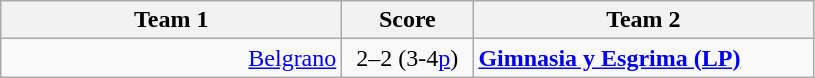<table class="wikitable" style="text-align: center">
<tr>
<th width=220>Team 1</th>
<th width=80>Score</th>
<th width=220>Team 2</th>
</tr>
<tr>
<td align=right><a href='#'>Belgrano</a></td>
<td>2–2 (3-4<a href='#'>p</a>)</td>
<td align=left><strong><a href='#'>Gimnasia y Esgrima (LP)</a></strong></td>
</tr>
</table>
